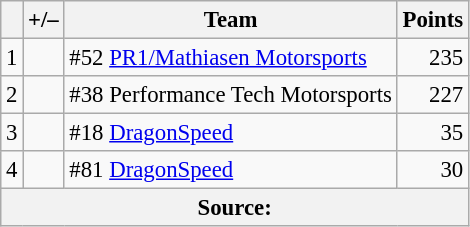<table class="wikitable" style="font-size: 95%;">
<tr>
<th scope="col"></th>
<th scope="col">+/–</th>
<th scope="col">Team</th>
<th scope="col">Points</th>
</tr>
<tr>
<td align=center>1</td>
<td align="left"></td>
<td> #52 <a href='#'>PR1/Mathiasen Motorsports</a></td>
<td align=right>235</td>
</tr>
<tr>
<td align=center>2</td>
<td align="left"></td>
<td> #38 Performance Tech Motorsports</td>
<td align=right>227</td>
</tr>
<tr>
<td align=center>3</td>
<td align="left"></td>
<td> #18 <a href='#'>DragonSpeed</a></td>
<td align=right>35</td>
</tr>
<tr>
<td align=center>4</td>
<td align="left"></td>
<td> #81 <a href='#'>DragonSpeed</a></td>
<td align=right>30</td>
</tr>
<tr>
<th colspan=5>Source:</th>
</tr>
</table>
